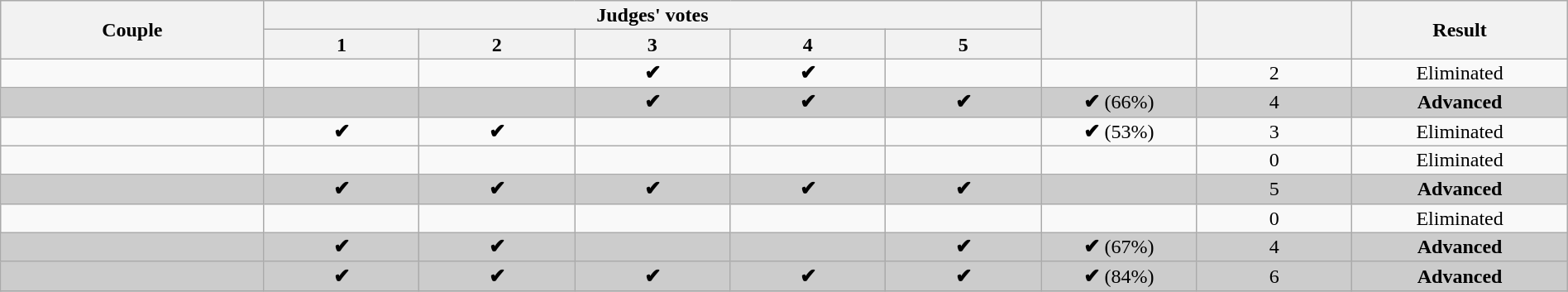<table class="wikitable" style="font-size:100%; line-height:16px; text-align:center" width="100%">
<tr>
<th rowspan=2 width="11.0%">Couple</th>
<th colspan=5>Judges' votes</th>
<th rowspan=2 width="06.5%"></th>
<th rowspan=2 width="06.5%"></th>
<th rowspan=2 width="09.0%">Result</th>
</tr>
<tr>
<th width="6.5%">1</th>
<th width="6.5%">2</th>
<th width="6.5%">3</th>
<th width="6.5%">4</th>
<th width="6.5%">5</th>
</tr>
<tr>
<td></td>
<td></td>
<td></td>
<td><strong>✔</strong></td>
<td><strong>✔</strong></td>
<td></td>
<td></td>
<td>2</td>
<td>Eliminated</td>
</tr>
<tr bgcolor=CCCCCC>
<td></td>
<td></td>
<td></td>
<td><strong>✔</strong></td>
<td><strong>✔</strong></td>
<td><strong>✔</strong></td>
<td><strong>✔</strong> (66%)</td>
<td>4</td>
<td><strong>Advanced</strong></td>
</tr>
<tr>
<td></td>
<td><strong>✔</strong></td>
<td><strong>✔</strong></td>
<td></td>
<td></td>
<td></td>
<td><strong>✔</strong> (53%)</td>
<td>3</td>
<td>Eliminated</td>
</tr>
<tr>
<td></td>
<td></td>
<td></td>
<td></td>
<td></td>
<td></td>
<td></td>
<td>0</td>
<td>Eliminated</td>
</tr>
<tr bgcolor=CCCCCC>
<td></td>
<td><strong>✔</strong></td>
<td><strong>✔</strong></td>
<td><strong>✔</strong></td>
<td><strong>✔</strong></td>
<td><strong>✔</strong></td>
<td></td>
<td>5</td>
<td><strong>Advanced</strong></td>
</tr>
<tr>
<td></td>
<td></td>
<td></td>
<td></td>
<td></td>
<td></td>
<td></td>
<td>0</td>
<td>Eliminated</td>
</tr>
<tr bgcolor=CCCCCC>
<td></td>
<td><strong>✔</strong></td>
<td><strong>✔</strong></td>
<td></td>
<td></td>
<td><strong>✔</strong></td>
<td><strong>✔</strong> (67%)</td>
<td>4</td>
<td><strong>Advanced</strong></td>
</tr>
<tr bgcolor=CCCCCC>
<td></td>
<td><strong>✔</strong></td>
<td><strong>✔</strong></td>
<td><strong>✔</strong></td>
<td><strong>✔</strong></td>
<td><strong>✔</strong></td>
<td><strong>✔</strong> (84%)</td>
<td>6</td>
<td><strong>Advanced</strong></td>
</tr>
<tr>
</tr>
</table>
